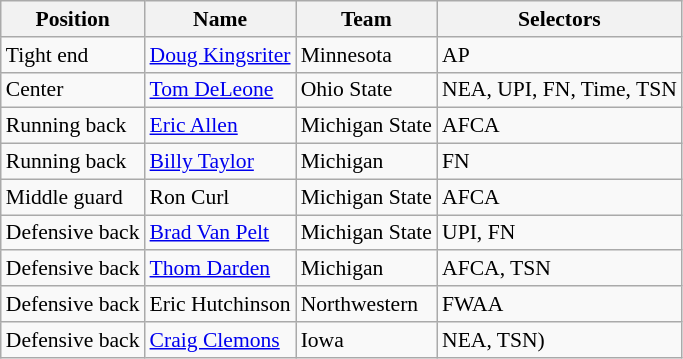<table class="wikitable" style="font-size: 90%">
<tr>
<th>Position</th>
<th>Name</th>
<th>Team</th>
<th>Selectors</th>
</tr>
<tr>
<td>Tight end</td>
<td><a href='#'>Doug Kingsriter</a></td>
<td>Minnesota</td>
<td>AP</td>
</tr>
<tr>
<td>Center</td>
<td><a href='#'>Tom DeLeone</a></td>
<td>Ohio State</td>
<td>NEA, UPI, FN, Time, TSN</td>
</tr>
<tr>
<td>Running back</td>
<td><a href='#'>Eric Allen</a></td>
<td>Michigan State</td>
<td>AFCA</td>
</tr>
<tr>
<td>Running back</td>
<td><a href='#'>Billy Taylor</a></td>
<td>Michigan</td>
<td>FN</td>
</tr>
<tr>
<td>Middle guard</td>
<td>Ron Curl</td>
<td>Michigan State</td>
<td>AFCA</td>
</tr>
<tr>
<td>Defensive back</td>
<td><a href='#'>Brad Van Pelt</a></td>
<td>Michigan State</td>
<td>UPI, FN</td>
</tr>
<tr>
<td>Defensive back</td>
<td><a href='#'>Thom Darden</a></td>
<td>Michigan</td>
<td>AFCA, TSN</td>
</tr>
<tr>
<td>Defensive back</td>
<td>Eric Hutchinson</td>
<td>Northwestern</td>
<td>FWAA</td>
</tr>
<tr>
<td>Defensive back</td>
<td><a href='#'>Craig Clemons</a></td>
<td>Iowa</td>
<td>NEA, TSN)</td>
</tr>
</table>
